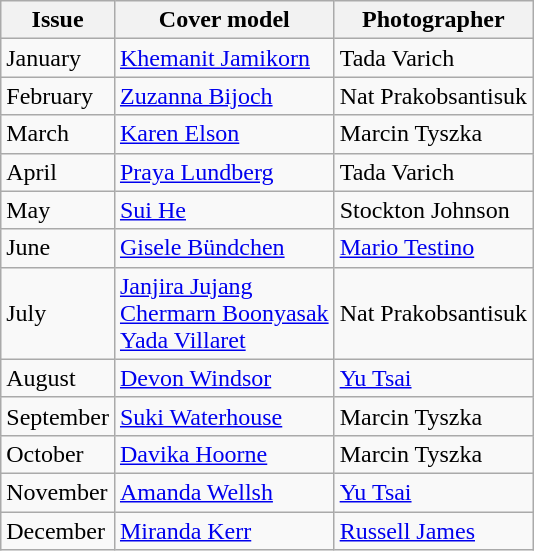<table class="sortable wikitable">
<tr>
<th>Issue</th>
<th>Cover model</th>
<th>Photographer</th>
</tr>
<tr>
<td>January</td>
<td><a href='#'>Khemanit Jamikorn</a></td>
<td>Tada Varich</td>
</tr>
<tr>
<td>February</td>
<td><a href='#'>Zuzanna Bijoch</a></td>
<td>Nat Prakobsantisuk</td>
</tr>
<tr>
<td>March</td>
<td><a href='#'>Karen Elson</a></td>
<td>Marcin Tyszka</td>
</tr>
<tr>
<td>April</td>
<td><a href='#'>Praya Lundberg</a></td>
<td>Tada Varich</td>
</tr>
<tr>
<td>May</td>
<td><a href='#'>Sui He</a></td>
<td>Stockton Johnson</td>
</tr>
<tr>
<td>June</td>
<td><a href='#'>Gisele Bündchen</a></td>
<td><a href='#'>Mario Testino</a></td>
</tr>
<tr>
<td>July</td>
<td><a href='#'>Janjira Jujang</a><br><a href='#'>Chermarn Boonyasak</a><br><a href='#'>Yada Villaret</a></td>
<td>Nat Prakobsantisuk</td>
</tr>
<tr>
<td>August</td>
<td><a href='#'>Devon Windsor</a></td>
<td><a href='#'>Yu Tsai</a></td>
</tr>
<tr>
<td>September</td>
<td><a href='#'>Suki Waterhouse</a></td>
<td>Marcin Tyszka</td>
</tr>
<tr>
<td>October</td>
<td><a href='#'>Davika Hoorne</a></td>
<td>Marcin Tyszka</td>
</tr>
<tr>
<td>November</td>
<td><a href='#'>Amanda Wellsh</a></td>
<td><a href='#'>Yu Tsai</a></td>
</tr>
<tr>
<td>December</td>
<td><a href='#'>Miranda Kerr</a></td>
<td><a href='#'>Russell James</a></td>
</tr>
</table>
